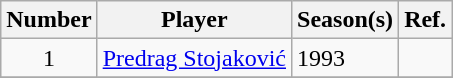<table class="wikitable">
<tr>
<th>Number</th>
<th>Player</th>
<th>Season(s)</th>
<th>Ref.</th>
</tr>
<tr>
<td style="text-align:center;">1</td>
<td> <a href='#'>Predrag Stojaković</a></td>
<td>1993</td>
<td></td>
</tr>
<tr>
</tr>
</table>
